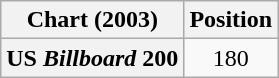<table class="wikitable plainrowheaders" style="text-align:center">
<tr>
<th scope="col">Chart (2003)</th>
<th scope="col">Position</th>
</tr>
<tr>
<th scope="row">US <em>Billboard</em> 200</th>
<td>180</td>
</tr>
</table>
